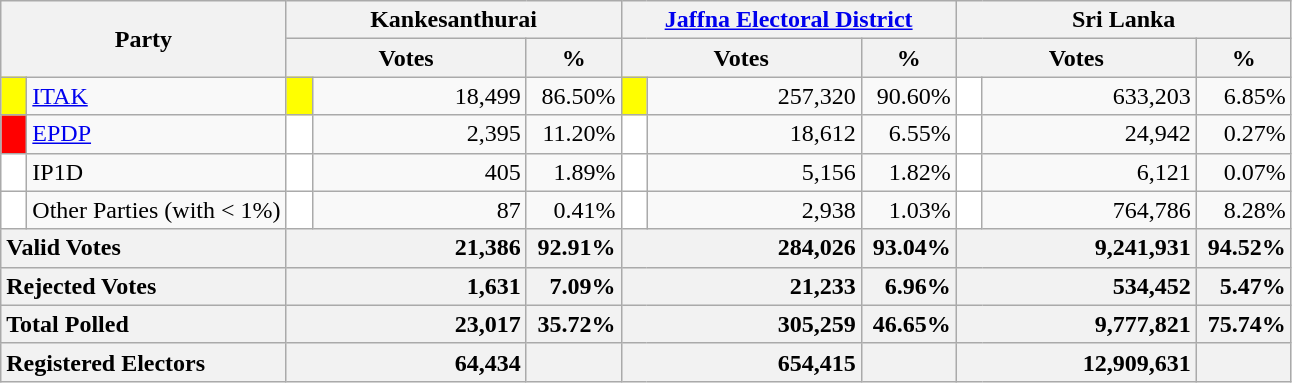<table class="wikitable">
<tr>
<th colspan="2" width="144px"rowspan="2">Party</th>
<th colspan="3" width="216px">Kankesanthurai</th>
<th colspan="3" width="216px"><a href='#'>Jaffna Electoral District</a></th>
<th colspan="3" width="216px">Sri Lanka</th>
</tr>
<tr>
<th colspan="2" width="144px">Votes</th>
<th>%</th>
<th colspan="2" width="144px">Votes</th>
<th>%</th>
<th colspan="2" width="144px">Votes</th>
<th>%</th>
</tr>
<tr>
<td style="background-color:yellow;" width="10px"></td>
<td style="text-align:left;"><a href='#'>ITAK</a></td>
<td style="background-color:yellow;" width="10px"></td>
<td style="text-align:right;">18,499</td>
<td style="text-align:right;">86.50%</td>
<td style="background-color:yellow;" width="10px"></td>
<td style="text-align:right;">257,320</td>
<td style="text-align:right;">90.60%</td>
<td style="background-color:white;" width="10px"></td>
<td style="text-align:right;">633,203</td>
<td style="text-align:right;">6.85%</td>
</tr>
<tr>
<td style="background-color:red;" width="10px"></td>
<td style="text-align:left;"><a href='#'>EPDP</a></td>
<td style="background-color:white;" width="10px"></td>
<td style="text-align:right;">2,395</td>
<td style="text-align:right;">11.20%</td>
<td style="background-color:white;" width="10px"></td>
<td style="text-align:right;">18,612</td>
<td style="text-align:right;">6.55%</td>
<td style="background-color:white;" width="10px"></td>
<td style="text-align:right;">24,942</td>
<td style="text-align:right;">0.27%</td>
</tr>
<tr>
<td style="background-color:white;" width="10px"></td>
<td style="text-align:left;">IP1D</td>
<td style="background-color:white;" width="10px"></td>
<td style="text-align:right;">405</td>
<td style="text-align:right;">1.89%</td>
<td style="background-color:white;" width="10px"></td>
<td style="text-align:right;">5,156</td>
<td style="text-align:right;">1.82%</td>
<td style="background-color:white;" width="10px"></td>
<td style="text-align:right;">6,121</td>
<td style="text-align:right;">0.07%</td>
</tr>
<tr>
<td style="background-color:white;" width="10px"></td>
<td style="text-align:left;">Other Parties (with < 1%)</td>
<td style="background-color:white;" width="10px"></td>
<td style="text-align:right;">87</td>
<td style="text-align:right;">0.41%</td>
<td style="background-color:white;" width="10px"></td>
<td style="text-align:right;">2,938</td>
<td style="text-align:right;">1.03%</td>
<td style="background-color:white;" width="10px"></td>
<td style="text-align:right;">764,786</td>
<td style="text-align:right;">8.28%</td>
</tr>
<tr>
<th colspan="2" width="144px"style="text-align:left;">Valid Votes</th>
<th style="text-align:right;"colspan="2" width="144px">21,386</th>
<th style="text-align:right;">92.91%</th>
<th style="text-align:right;"colspan="2" width="144px">284,026</th>
<th style="text-align:right;">93.04%</th>
<th style="text-align:right;"colspan="2" width="144px">9,241,931</th>
<th style="text-align:right;">94.52%</th>
</tr>
<tr>
<th colspan="2" width="144px"style="text-align:left;">Rejected Votes</th>
<th style="text-align:right;"colspan="2" width="144px">1,631</th>
<th style="text-align:right;">7.09%</th>
<th style="text-align:right;"colspan="2" width="144px">21,233</th>
<th style="text-align:right;">6.96%</th>
<th style="text-align:right;"colspan="2" width="144px">534,452</th>
<th style="text-align:right;">5.47%</th>
</tr>
<tr>
<th colspan="2" width="144px"style="text-align:left;">Total Polled</th>
<th style="text-align:right;"colspan="2" width="144px">23,017</th>
<th style="text-align:right;">35.72%</th>
<th style="text-align:right;"colspan="2" width="144px">305,259</th>
<th style="text-align:right;">46.65%</th>
<th style="text-align:right;"colspan="2" width="144px">9,777,821</th>
<th style="text-align:right;">75.74%</th>
</tr>
<tr>
<th colspan="2" width="144px"style="text-align:left;">Registered Electors</th>
<th style="text-align:right;"colspan="2" width="144px">64,434</th>
<th></th>
<th style="text-align:right;"colspan="2" width="144px">654,415</th>
<th></th>
<th style="text-align:right;"colspan="2" width="144px">12,909,631</th>
<th></th>
</tr>
</table>
